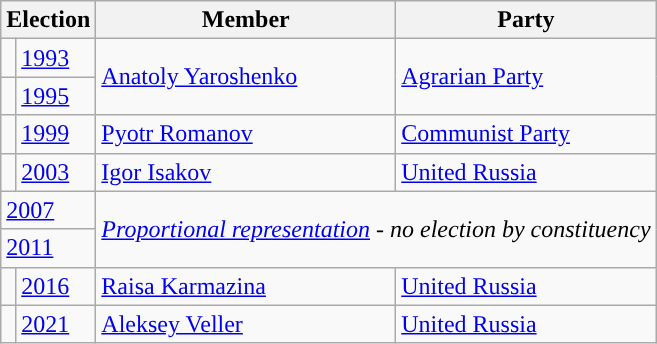<table class="wikitable">
<tr>
<th colspan="2">Election</th>
<th>Member</th>
<th>Party</th>
</tr>
<tr>
<td style="background-color:"></td>
<td><a href='#'>1993</a></td>
<td rowspan=2><a href='#'>Anatoly Yaroshenko</a></td>
<td rowspan=2><a href='#'>Agrarian Party</a></td>
</tr>
<tr>
<td style="background-color:"></td>
<td><a href='#'>1995</a></td>
</tr>
<tr>
<td style="background-color:"></td>
<td><a href='#'>1999</a></td>
<td><a href='#'>Pyotr Romanov</a></td>
<td><a href='#'>Communist Party</a></td>
</tr>
<tr>
<td style="background-color:"></td>
<td><a href='#'>2003</a></td>
<td><a href='#'>Igor Isakov</a></td>
<td><a href='#'>United Russia</a></td>
</tr>
<tr>
<td colspan=2><a href='#'>2007</a></td>
<td colspan=2 rowspan=2><em><a href='#'>Proportional representation</a> - no election by constituency</em></td>
</tr>
<tr>
<td colspan=2><a href='#'>2011</a></td>
</tr>
<tr>
<td style="background-color: "></td>
<td><a href='#'>2016</a></td>
<td><a href='#'>Raisa Karmazina</a></td>
<td><a href='#'>United Russia</a></td>
</tr>
<tr>
<td style="background-color: "></td>
<td><a href='#'>2021</a></td>
<td><a href='#'>Aleksey Veller</a></td>
<td><a href='#'>United Russia</a></td>
</tr>
</table>
